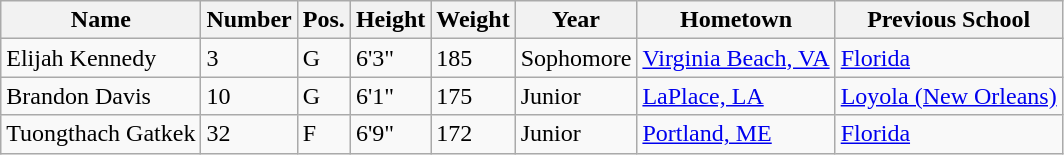<table class="wikitable sortbaskable" border="1">
<tr>
<th>Name</th>
<th>Number</th>
<th>Pos.</th>
<th>Height</th>
<th>Weight</th>
<th>Year</th>
<th>Hometown</th>
<th class="unsortable">Previous School</th>
</tr>
<tr>
<td>Elijah Kennedy</td>
<td>3</td>
<td>G</td>
<td>6'3"</td>
<td>185</td>
<td>Sophomore</td>
<td><a href='#'>Virginia Beach, VA</a></td>
<td><a href='#'>Florida</a></td>
</tr>
<tr>
<td>Brandon Davis</td>
<td>10</td>
<td>G</td>
<td>6'1"</td>
<td>175</td>
<td>Junior</td>
<td><a href='#'>LaPlace, LA</a></td>
<td><a href='#'>Loyola (New Orleans)</a></td>
</tr>
<tr>
<td>Tuongthach Gatkek</td>
<td>32</td>
<td>F</td>
<td>6'9"</td>
<td>172</td>
<td>Junior</td>
<td><a href='#'>Portland, ME</a></td>
<td><a href='#'>Florida</a></td>
</tr>
</table>
